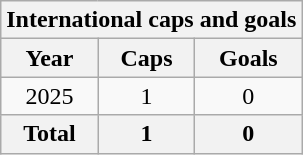<table class="wikitable sortable" style="text-align:center">
<tr>
<th colspan="3">International caps and goals</th>
</tr>
<tr>
<th>Year</th>
<th>Caps</th>
<th>Goals</th>
</tr>
<tr>
<td>2025</td>
<td>1</td>
<td>0</td>
</tr>
<tr>
<th>Total</th>
<th>1</th>
<th>0</th>
</tr>
</table>
